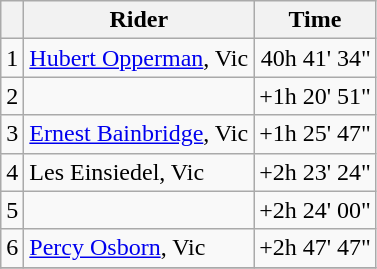<table class="wikitable">
<tr>
<th></th>
<th scope=col>Rider</th>
<th scope=col>Time</th>
</tr>
<tr>
<td>1</td>
<td><a href='#'>Hubert Opperman</a>, Vic</td>
<td style="text-align: right;">40h 41' 34"</td>
</tr>
<tr>
<td>2</td>
<td></td>
<td style="text-align: right;">+1h 20' 51"</td>
</tr>
<tr>
<td>3</td>
<td><a href='#'>Ernest Bainbridge</a>, Vic</td>
<td style="text-align: right;">+1h 25' 47"</td>
</tr>
<tr>
<td>4</td>
<td>Les Einsiedel, Vic</td>
<td style="text-align: right;">+2h 23' 24"</td>
</tr>
<tr>
<td>5</td>
<td></td>
<td style="text-align: right;">+2h 24' 00"</td>
</tr>
<tr>
<td>6</td>
<td><a href='#'>Percy Osborn</a>, Vic</td>
<td style="text-align: right;">+2h 47' 47"</td>
</tr>
<tr>
</tr>
</table>
